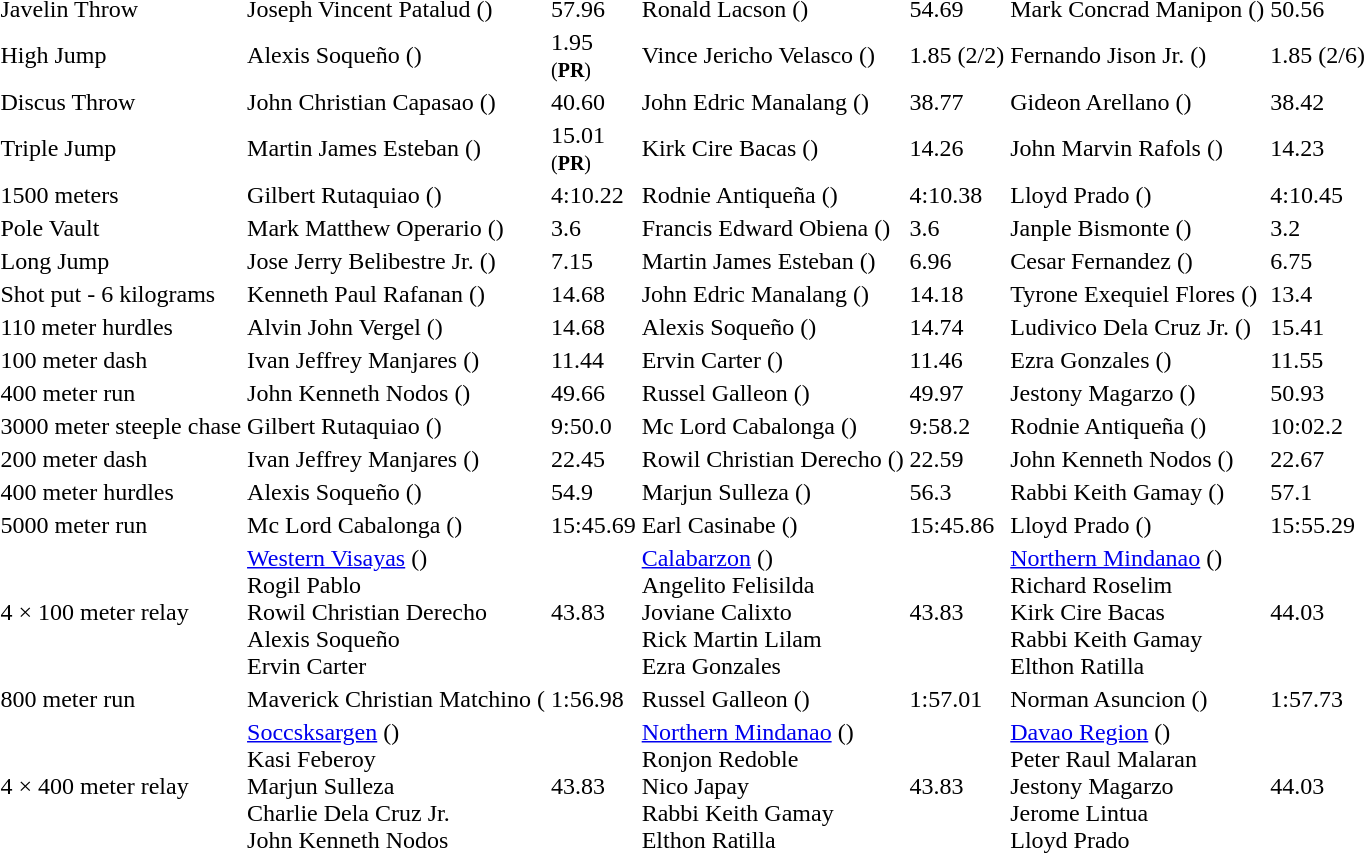<table>
<tr>
<td>Javelin Throw</td>
<td>Joseph Vincent Patalud ()</td>
<td>57.96</td>
<td>Ronald Lacson ()</td>
<td>54.69</td>
<td>Mark Concrad Manipon ()</td>
<td>50.56</td>
</tr>
<tr>
<td>High Jump</td>
<td>Alexis Soqueño ()</td>
<td>1.95<br><small>(<strong>PR</strong>)</small></td>
<td>Vince Jericho Velasco ()</td>
<td>1.85 (2/2)</td>
<td>Fernando Jison Jr. ()</td>
<td>1.85 (2/6)</td>
</tr>
<tr>
<td>Discus Throw</td>
<td>John Christian Capasao ()</td>
<td>40.60</td>
<td>John Edric Manalang ()</td>
<td>38.77</td>
<td>Gideon Arellano ()</td>
<td>38.42</td>
</tr>
<tr>
<td>Triple Jump</td>
<td>Martin James Esteban ()</td>
<td>15.01<br><small>(<strong>PR</strong>)</small></td>
<td>Kirk Cire Bacas ()</td>
<td>14.26</td>
<td>John Marvin Rafols ()</td>
<td>14.23</td>
</tr>
<tr>
<td>1500 meters</td>
<td>Gilbert Rutaquiao ()</td>
<td>4:10.22</td>
<td>Rodnie Antiqueña ()</td>
<td>4:10.38</td>
<td>Lloyd Prado ()</td>
<td>4:10.45</td>
</tr>
<tr>
<td>Pole Vault</td>
<td>Mark Matthew Operario ()</td>
<td>3.6</td>
<td>Francis Edward Obiena ()</td>
<td>3.6</td>
<td>Janple Bismonte ()</td>
<td>3.2</td>
</tr>
<tr>
<td>Long Jump</td>
<td>Jose Jerry Belibestre Jr. ()</td>
<td>7.15</td>
<td>Martin James Esteban ()</td>
<td>6.96</td>
<td>Cesar Fernandez ()</td>
<td>6.75</td>
</tr>
<tr>
<td>Shot put - 6 kilograms</td>
<td>Kenneth Paul Rafanan ()</td>
<td>14.68</td>
<td>John Edric Manalang ()</td>
<td>14.18</td>
<td>Tyrone Exequiel Flores ()</td>
<td>13.4</td>
</tr>
<tr>
<td>110 meter hurdles</td>
<td>Alvin John Vergel ()</td>
<td>14.68</td>
<td>Alexis Soqueño ()</td>
<td>14.74</td>
<td>Ludivico Dela Cruz Jr. ()</td>
<td>15.41</td>
</tr>
<tr>
<td>100 meter dash</td>
<td>Ivan Jeffrey Manjares ()</td>
<td>11.44</td>
<td>Ervin Carter ()</td>
<td>11.46</td>
<td>Ezra Gonzales ()</td>
<td>11.55</td>
</tr>
<tr>
<td>400 meter run</td>
<td>John Kenneth Nodos ()</td>
<td>49.66</td>
<td>Russel Galleon ()</td>
<td>49.97</td>
<td>Jestony Magarzo ()</td>
<td>50.93</td>
</tr>
<tr>
<td>3000 meter steeple chase</td>
<td>Gilbert Rutaquiao ()</td>
<td>9:50.0</td>
<td>Mc Lord Cabalonga ()</td>
<td>9:58.2</td>
<td>Rodnie Antiqueña ()</td>
<td>10:02.2</td>
</tr>
<tr>
<td>200 meter dash</td>
<td>Ivan Jeffrey Manjares ()</td>
<td>22.45</td>
<td>Rowil Christian Derecho ()</td>
<td>22.59</td>
<td>John Kenneth Nodos ()</td>
<td>22.67</td>
</tr>
<tr>
<td>400 meter hurdles</td>
<td>Alexis Soqueño ()</td>
<td>54.9</td>
<td>Marjun Sulleza ()</td>
<td>56.3</td>
<td>Rabbi Keith Gamay ()</td>
<td>57.1</td>
</tr>
<tr>
<td>5000 meter run</td>
<td>Mc Lord Cabalonga ()</td>
<td>15:45.69</td>
<td>Earl Casinabe ()</td>
<td>15:45.86</td>
<td>Lloyd Prado ()</td>
<td>15:55.29</td>
</tr>
<tr>
<td>4 × 100 meter relay</td>
<td><a href='#'>Western Visayas</a> () <br> Rogil Pablo <br> Rowil Christian Derecho <br> Alexis Soqueño <br> Ervin Carter</td>
<td>43.83</td>
<td><a href='#'>Calabarzon</a> () <br> Angelito Felisilda <br> Joviane Calixto <br> Rick Martin Lilam <br> Ezra Gonzales</td>
<td>43.83</td>
<td><a href='#'>Northern Mindanao</a> () <br> Richard Roselim <br> Kirk Cire Bacas <br> Rabbi Keith Gamay <br> Elthon Ratilla</td>
<td>44.03</td>
</tr>
<tr>
<td>800 meter run</td>
<td>Maverick Christian Matchino (</td>
<td>1:56.98</td>
<td>Russel Galleon ()</td>
<td>1:57.01</td>
<td>Norman Asuncion ()</td>
<td>1:57.73</td>
</tr>
<tr>
<td>4 × 400 meter relay</td>
<td><a href='#'>Soccsksargen</a> () <br> Kasi Feberoy <br> Marjun Sulleza <br> Charlie Dela Cruz Jr. <br> John Kenneth Nodos</td>
<td>43.83</td>
<td><a href='#'>Northern Mindanao</a> () <br> Ronjon Redoble <br> Nico Japay <br> Rabbi Keith Gamay <br> Elthon Ratilla</td>
<td>43.83</td>
<td><a href='#'>Davao Region</a> () <br> Peter Raul Malaran <br> Jestony Magarzo <br> Jerome Lintua <br> Lloyd Prado</td>
<td>44.03</td>
</tr>
</table>
